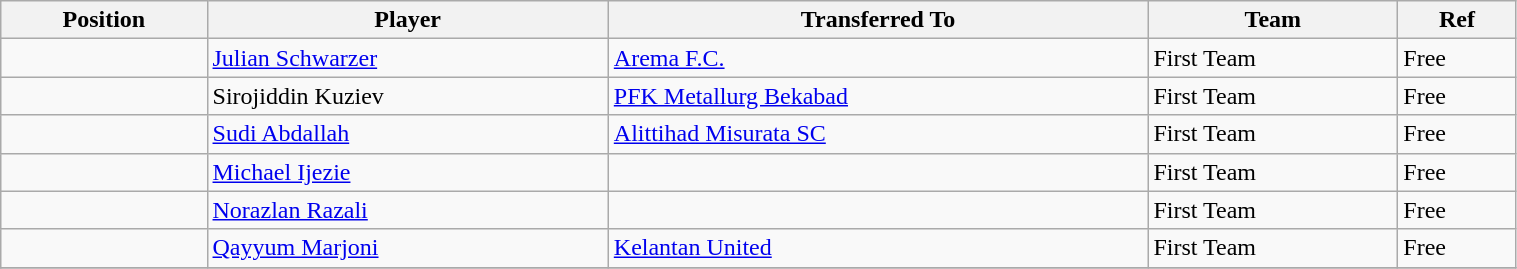<table class="wikitable sortable" style="width:80%; text-align:center; font-size:100%; text-align:left;">
<tr>
<th>Position</th>
<th>Player</th>
<th>Transferred To</th>
<th>Team</th>
<th>Ref</th>
</tr>
<tr>
<td></td>
<td> <a href='#'>Julian Schwarzer</a></td>
<td> <a href='#'>Arema F.C.</a></td>
<td>First Team</td>
<td>Free </td>
</tr>
<tr>
<td></td>
<td> Sirojiddin Kuziev</td>
<td><a href='#'>PFK Metallurg Bekabad</a></td>
<td>First Team</td>
<td>Free</td>
</tr>
<tr>
<td></td>
<td> <a href='#'>Sudi Abdallah</a></td>
<td><a href='#'>Alittihad Misurata SC</a></td>
<td>First Team</td>
<td>Free</td>
</tr>
<tr>
<td></td>
<td> <a href='#'>Michael Ijezie</a></td>
<td></td>
<td>First Team</td>
<td>Free</td>
</tr>
<tr>
<td></td>
<td> <a href='#'>Norazlan Razali</a></td>
<td></td>
<td>First Team</td>
<td>Free</td>
</tr>
<tr>
<td></td>
<td> <a href='#'>Qayyum Marjoni</a></td>
<td><a href='#'> Kelantan United</a></td>
<td>First Team</td>
<td>Free</td>
</tr>
<tr>
</tr>
</table>
